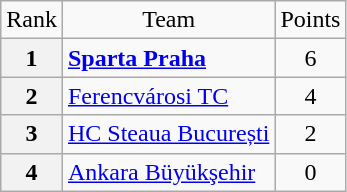<table class="wikitable" style="text-align: center;">
<tr>
<td>Rank</td>
<td>Team</td>
<td>Points</td>
</tr>
<tr>
<th>1</th>
<td style="text-align: left;"> <strong><a href='#'>Sparta Praha</a></strong></td>
<td>6</td>
</tr>
<tr>
<th>2</th>
<td style="text-align: left;"> <a href='#'>Ferencvárosi TC</a></td>
<td>4</td>
</tr>
<tr>
<th>3</th>
<td style="text-align: left;"> <a href='#'>HC Steaua București</a></td>
<td>2</td>
</tr>
<tr>
<th>4</th>
<td style="text-align: left;"> <a href='#'>Ankara Büyükşehir</a></td>
<td>0</td>
</tr>
</table>
